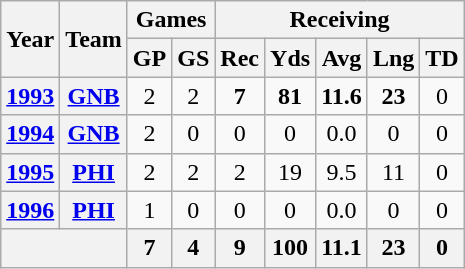<table class="wikitable" style="text-align:center">
<tr>
<th rowspan="2">Year</th>
<th rowspan="2">Team</th>
<th colspan="2">Games</th>
<th colspan="5">Receiving</th>
</tr>
<tr>
<th>GP</th>
<th>GS</th>
<th>Rec</th>
<th>Yds</th>
<th>Avg</th>
<th>Lng</th>
<th>TD</th>
</tr>
<tr>
<th><a href='#'>1993</a></th>
<th><a href='#'>GNB</a></th>
<td>2</td>
<td>2</td>
<td><strong>7</strong></td>
<td><strong>81</strong></td>
<td><strong>11.6</strong></td>
<td><strong>23</strong></td>
<td>0</td>
</tr>
<tr>
<th><a href='#'>1994</a></th>
<th><a href='#'>GNB</a></th>
<td>2</td>
<td>0</td>
<td>0</td>
<td>0</td>
<td>0.0</td>
<td>0</td>
<td>0</td>
</tr>
<tr>
<th><a href='#'>1995</a></th>
<th><a href='#'>PHI</a></th>
<td>2</td>
<td>2</td>
<td>2</td>
<td>19</td>
<td>9.5</td>
<td>11</td>
<td>0</td>
</tr>
<tr>
<th><a href='#'>1996</a></th>
<th><a href='#'>PHI</a></th>
<td>1</td>
<td>0</td>
<td>0</td>
<td>0</td>
<td>0.0</td>
<td>0</td>
<td>0</td>
</tr>
<tr>
<th colspan="2"></th>
<th>7</th>
<th>4</th>
<th>9</th>
<th>100</th>
<th>11.1</th>
<th>23</th>
<th>0</th>
</tr>
</table>
